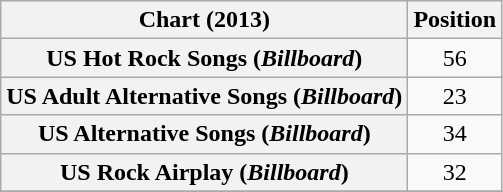<table class="wikitable plainrowheaders sortable">
<tr>
<th>Chart (2013)</th>
<th>Position</th>
</tr>
<tr>
<th scope="row">US Hot Rock Songs (<em>Billboard</em>)</th>
<td style="text-align:center;">56</td>
</tr>
<tr>
<th scope="row">US Adult Alternative Songs (<em>Billboard</em>)</th>
<td style="text-align:center;">23</td>
</tr>
<tr>
<th scope="row">US Alternative Songs (<em>Billboard</em>)</th>
<td style="text-align:center;">34</td>
</tr>
<tr>
<th scope="row">US Rock Airplay (<em>Billboard</em>)</th>
<td style="text-align:center;">32</td>
</tr>
<tr>
</tr>
</table>
